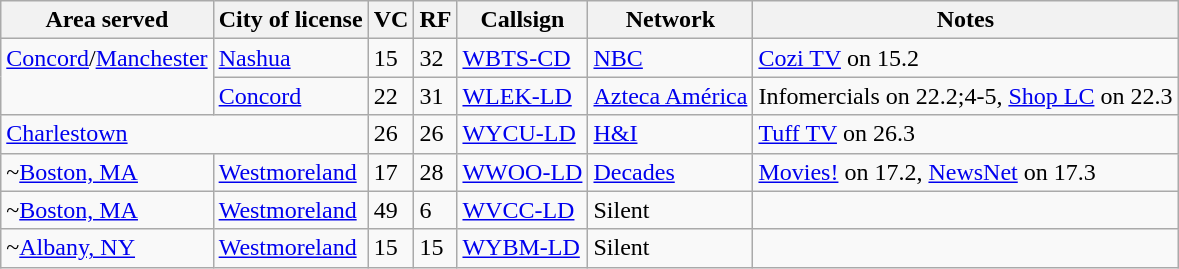<table class="sortable wikitable" style="margin: 1em 1em 1em 0; background: #f9f9f9;">
<tr>
<th>Area served</th>
<th>City of license</th>
<th>VC</th>
<th>RF</th>
<th>Callsign</th>
<th>Network</th>
<th class="unsortable">Notes</th>
</tr>
<tr style="vertical-align: top; text-align: left;">
<td colspan="1" rowspan="2"><a href='#'>Concord</a>/<a href='#'>Manchester</a></td>
<td><a href='#'>Nashua</a></td>
<td>15</td>
<td>32</td>
<td><a href='#'>WBTS-CD</a></td>
<td><a href='#'>NBC</a></td>
<td><a href='#'>Cozi TV</a> on 15.2</td>
</tr>
<tr style="vertical-align: top; text-align: left;">
<td><a href='#'>Concord</a></td>
<td>22</td>
<td>31</td>
<td><a href='#'>WLEK-LD</a></td>
<td><a href='#'>Azteca América</a></td>
<td>Infomercials on 22.2;4-5, <a href='#'>Shop LC</a> on 22.3</td>
</tr>
<tr style="vertical-align: top; text-align: left;">
<td colspan="2"><a href='#'>Charlestown</a></td>
<td>26</td>
<td>26</td>
<td><a href='#'>WYCU-LD</a></td>
<td><a href='#'>H&I</a></td>
<td><a href='#'>Tuff TV</a> on 26.3</td>
</tr>
<tr style="vertical-align: top; text-align: left;">
<td>~<a href='#'>Boston, MA</a></td>
<td><a href='#'>Westmoreland</a></td>
<td>17</td>
<td>28</td>
<td><a href='#'>WWOO-LD</a></td>
<td><a href='#'>Decades</a></td>
<td><a href='#'>Movies!</a> on 17.2, <a href='#'>NewsNet</a> on 17.3</td>
</tr>
<tr style="vertical-align: top; text-align: left;">
<td>~<a href='#'>Boston, MA</a></td>
<td><a href='#'>Westmoreland</a></td>
<td>49</td>
<td>6</td>
<td><a href='#'>WVCC-LD</a></td>
<td>Silent</td>
<td></td>
</tr>
<tr style="vertical-align: top; text-align: left;">
<td>~<a href='#'>Albany, NY</a></td>
<td><a href='#'>Westmoreland</a></td>
<td>15</td>
<td>15</td>
<td><a href='#'>WYBM-LD</a></td>
<td>Silent</td>
<td></td>
</tr>
</table>
